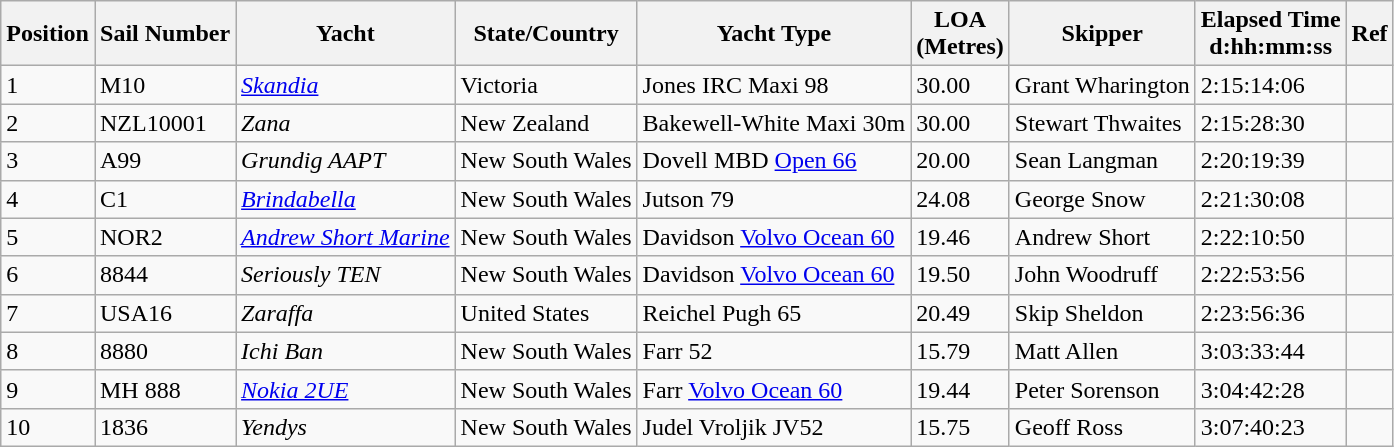<table class="wikitable">
<tr>
<th>Position</th>
<th>Sail Number</th>
<th>Yacht</th>
<th>State/Country</th>
<th>Yacht Type</th>
<th>LOA <br>(Metres)</th>
<th>Skipper</th>
<th>Elapsed Time <br>d:hh:mm:ss</th>
<th>Ref</th>
</tr>
<tr>
<td>1</td>
<td>M10</td>
<td><em><a href='#'>Skandia</a></em></td>
<td> Victoria</td>
<td>Jones IRC Maxi 98</td>
<td>30.00</td>
<td>Grant Wharington</td>
<td>2:15:14:06</td>
<td></td>
</tr>
<tr>
<td>2</td>
<td>NZL10001</td>
<td><em>Zana</em></td>
<td> New Zealand</td>
<td>Bakewell-White Maxi 30m</td>
<td>30.00</td>
<td>Stewart Thwaites</td>
<td>2:15:28:30</td>
<td></td>
</tr>
<tr>
<td>3</td>
<td>A99</td>
<td><em>Grundig AAPT</em></td>
<td> New South Wales</td>
<td>Dovell MBD <a href='#'>Open 66</a></td>
<td>20.00</td>
<td>Sean Langman</td>
<td>2:20:19:39</td>
<td></td>
</tr>
<tr>
<td>4</td>
<td>C1</td>
<td><em><a href='#'>Brindabella</a></em></td>
<td> New South Wales</td>
<td>Jutson 79</td>
<td>24.08</td>
<td>George Snow</td>
<td>2:21:30:08</td>
<td></td>
</tr>
<tr>
<td>5</td>
<td>NOR2</td>
<td><em><a href='#'>Andrew Short Marine</a></em></td>
<td> New South Wales</td>
<td>Davidson <a href='#'>Volvo Ocean 60</a></td>
<td>19.46</td>
<td>Andrew Short</td>
<td>2:22:10:50</td>
<td></td>
</tr>
<tr>
<td>6</td>
<td>8844</td>
<td><em>Seriously TEN</em></td>
<td> New South Wales</td>
<td>Davidson <a href='#'>Volvo Ocean 60</a></td>
<td>19.50</td>
<td>John Woodruff</td>
<td>2:22:53:56</td>
<td></td>
</tr>
<tr>
<td>7</td>
<td>USA16</td>
<td><em>Zaraffa</em></td>
<td> United States</td>
<td>Reichel Pugh 65</td>
<td>20.49</td>
<td>Skip Sheldon</td>
<td>2:23:56:36</td>
<td></td>
</tr>
<tr>
<td>8</td>
<td>8880</td>
<td><em>Ichi Ban</em></td>
<td> New South Wales</td>
<td>Farr 52</td>
<td>15.79</td>
<td>Matt Allen</td>
<td>3:03:33:44</td>
<td></td>
</tr>
<tr>
<td>9</td>
<td>MH 888</td>
<td><em><a href='#'>Nokia 2UE</a></em></td>
<td> New South Wales</td>
<td>Farr <a href='#'>Volvo Ocean 60</a></td>
<td>19.44</td>
<td>Peter Sorenson</td>
<td>3:04:42:28</td>
<td></td>
</tr>
<tr>
<td>10</td>
<td>1836</td>
<td><em>Yendys</em></td>
<td> New South Wales</td>
<td>Judel Vroljik JV52</td>
<td>15.75</td>
<td>Geoff Ross</td>
<td>3:07:40:23</td>
<td></td>
</tr>
</table>
